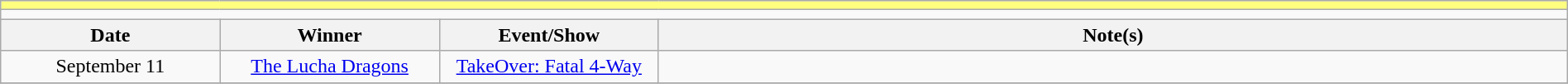<table class="wikitable" style="text-align:center; width:100%;">
<tr style="background:#FFFF80;">
<td colspan="5"></td>
</tr>
<tr>
<td colspan="5"><strong></strong></td>
</tr>
<tr>
<th width=14%>Date</th>
<th width=14%>Winner</th>
<th width=14%>Event/Show</th>
<th width=58%>Note(s)</th>
</tr>
<tr>
<td>September 11</td>
<td><a href='#'>The Lucha Dragons</a><br></td>
<td><a href='#'>TakeOver: Fatal 4-Way</a></td>
<td></td>
</tr>
<tr>
</tr>
</table>
